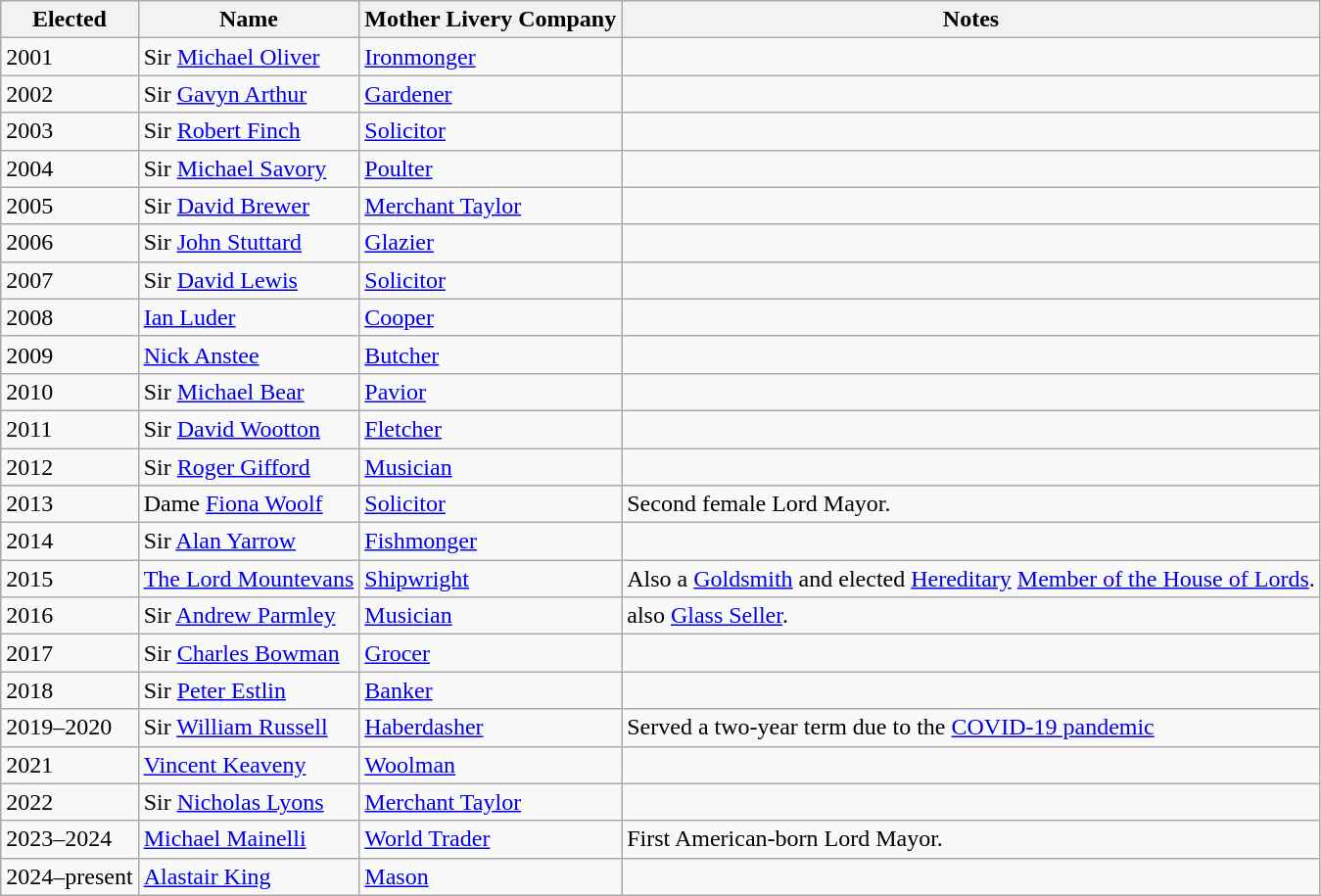<table class="wikitable sortable mw-collapsible">
<tr>
<th>Elected</th>
<th>Name</th>
<th>Mother Livery Company</th>
<th>Notes</th>
</tr>
<tr>
<td>2001</td>
<td>Sir <a href='#'>Michael Oliver</a></td>
<td><a href='#'>Ironmonger</a></td>
<td></td>
</tr>
<tr>
<td>2002</td>
<td>Sir <a href='#'>Gavyn Arthur</a></td>
<td><a href='#'>Gardener</a></td>
<td></td>
</tr>
<tr>
<td>2003</td>
<td>Sir <a href='#'>Robert Finch</a></td>
<td><a href='#'>Solicitor</a></td>
<td></td>
</tr>
<tr>
<td>2004</td>
<td>Sir <a href='#'>Michael Savory</a></td>
<td><a href='#'>Poulter</a></td>
<td></td>
</tr>
<tr>
<td>2005</td>
<td>Sir <a href='#'>David Brewer</a></td>
<td><a href='#'>Merchant Taylor</a></td>
<td></td>
</tr>
<tr>
<td>2006</td>
<td>Sir <a href='#'>John Stuttard</a></td>
<td><a href='#'>Glazier</a></td>
<td></td>
</tr>
<tr>
<td>2007</td>
<td>Sir <a href='#'>David Lewis</a></td>
<td><a href='#'>Solicitor</a></td>
<td></td>
</tr>
<tr>
<td>2008</td>
<td><a href='#'>Ian Luder</a></td>
<td><a href='#'>Cooper</a></td>
<td></td>
</tr>
<tr>
<td>2009</td>
<td><a href='#'>Nick Anstee</a></td>
<td><a href='#'>Butcher</a></td>
<td></td>
</tr>
<tr>
<td>2010</td>
<td>Sir <a href='#'>Michael Bear</a></td>
<td><a href='#'>Pavior</a></td>
<td></td>
</tr>
<tr>
<td>2011</td>
<td>Sir <a href='#'>David Wootton</a></td>
<td><a href='#'>Fletcher</a></td>
<td></td>
</tr>
<tr>
<td>2012</td>
<td>Sir <a href='#'>Roger Gifford</a></td>
<td><a href='#'>Musician</a></td>
<td></td>
</tr>
<tr>
<td>2013</td>
<td>Dame <a href='#'>Fiona Woolf</a></td>
<td><a href='#'>Solicitor</a></td>
<td>Second female Lord Mayor.</td>
</tr>
<tr>
<td>2014</td>
<td>Sir <a href='#'>Alan Yarrow</a></td>
<td><a href='#'>Fishmonger</a></td>
<td></td>
</tr>
<tr>
<td>2015</td>
<td><a href='#'>The Lord Mountevans</a></td>
<td><a href='#'>Shipwright</a></td>
<td>Also a <a href='#'>Goldsmith</a> and elected <a href='#'>Hereditary</a> <a href='#'>Member of the House of Lords</a>.</td>
</tr>
<tr>
<td>2016</td>
<td>Sir <a href='#'>Andrew Parmley</a></td>
<td><a href='#'>Musician</a></td>
<td>also <a href='#'>Glass Seller</a>.</td>
</tr>
<tr>
<td>2017</td>
<td>Sir <a href='#'>Charles Bowman</a></td>
<td><a href='#'>Grocer</a></td>
<td></td>
</tr>
<tr>
<td>2018</td>
<td>Sir <a href='#'>Peter Estlin</a></td>
<td><a href='#'>Banker</a></td>
<td></td>
</tr>
<tr>
<td>2019–2020</td>
<td>Sir <a href='#'>William Russell</a></td>
<td><a href='#'>Haberdasher</a></td>
<td>Served a two-year term due to the <a href='#'>COVID-19 pandemic</a></td>
</tr>
<tr>
<td>2021</td>
<td><a href='#'>Vincent Keaveny</a></td>
<td><a href='#'>Woolman</a></td>
<td></td>
</tr>
<tr>
<td>2022</td>
<td>Sir <a href='#'>Nicholas Lyons</a></td>
<td><a href='#'>Merchant Taylor</a></td>
<td></td>
</tr>
<tr>
<td>2023–2024</td>
<td><a href='#'>Michael Mainelli</a></td>
<td><a href='#'>World Trader</a></td>
<td>First American-born Lord Mayor.</td>
</tr>
<tr>
<td>2024–present</td>
<td><a href='#'>Alastair King</a></td>
<td><a href='#'>Mason</a></td>
<td></td>
</tr>
</table>
